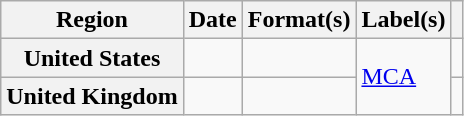<table class="wikitable plainrowheaders">
<tr>
<th scope="col">Region</th>
<th scope="col">Date</th>
<th scope="col">Format(s)</th>
<th scope="col">Label(s)</th>
<th scope="col"></th>
</tr>
<tr>
<th scope="row">United States</th>
<td></td>
<td></td>
<td rowspan="2"><a href='#'>MCA</a></td>
<td align="center"></td>
</tr>
<tr>
<th scope="row">United Kingdom</th>
<td></td>
<td></td>
<td align="center"></td>
</tr>
</table>
